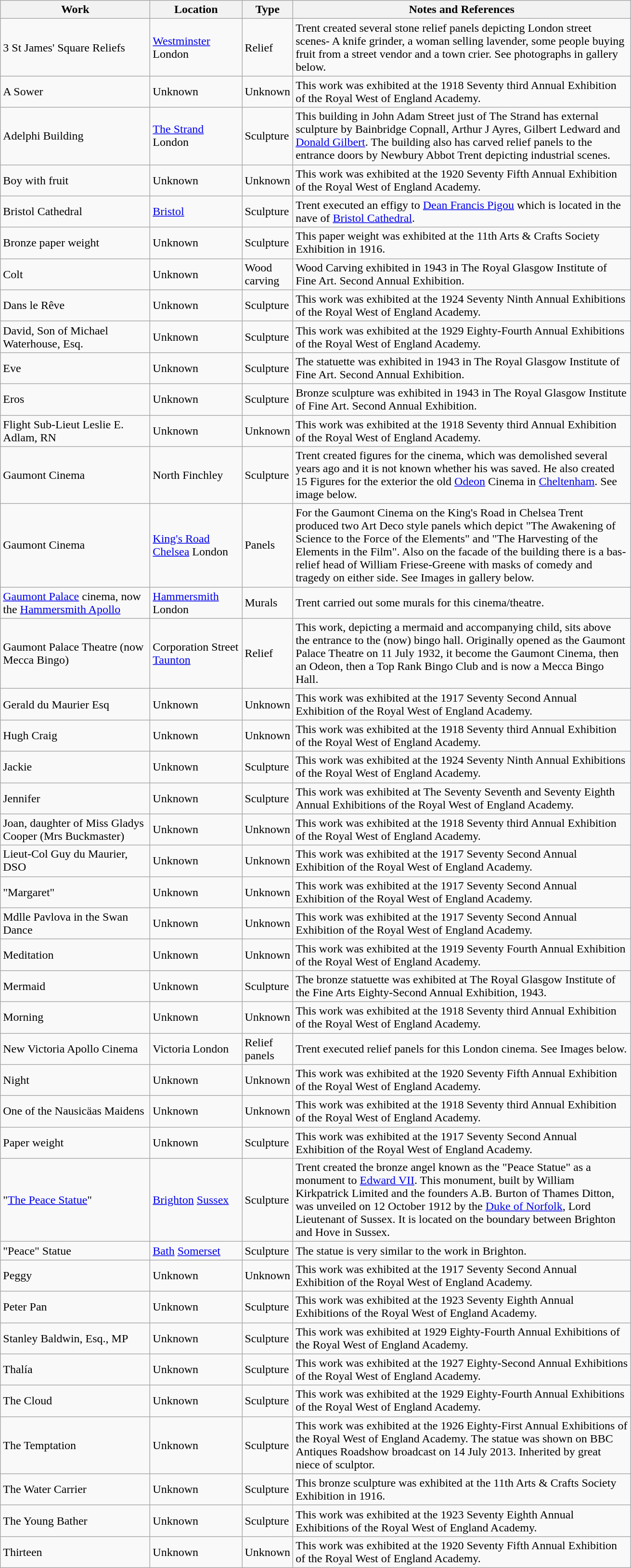<table class="wikitable sortable">
<tr>
<th style="width:200px">Work</th>
<th style="width:120px">Location</th>
<th style="width:60px">Type</th>
<th style="width:460px" class="unsortable">Notes and References</th>
</tr>
<tr>
<td>3 St James' Square Reliefs</td>
<td><a href='#'>Westminster</a> London</td>
<td>Relief</td>
<td>Trent created several stone relief panels depicting London street scenes- A knife grinder, a woman selling lavender, some people buying fruit from a street vendor and a town crier. See photographs in gallery below.</td>
</tr>
<tr>
<td>A Sower</td>
<td>Unknown</td>
<td>Unknown</td>
<td>This work was exhibited at the 1918 Seventy third Annual Exhibition of the Royal West of England Academy.</td>
</tr>
<tr>
<td>Adelphi Building</td>
<td><a href='#'>The Strand</a> London</td>
<td>Sculpture</td>
<td>This building in John Adam Street just of The Strand has external sculpture by Bainbridge Copnall, Arthur J Ayres, Gilbert Ledward and <a href='#'>Donald Gilbert</a>. The building also has carved relief panels to the entrance doors by Newbury Abbot Trent depicting industrial scenes.</td>
</tr>
<tr>
<td>Boy with fruit</td>
<td>Unknown</td>
<td>Unknown</td>
<td>This work was exhibited at the 1920 Seventy Fifth Annual Exhibition of the Royal West of England Academy.</td>
</tr>
<tr>
<td>Bristol Cathedral</td>
<td><a href='#'>Bristol</a></td>
<td>Sculpture</td>
<td>Trent executed an effigy to <a href='#'>Dean Francis Pigou</a> which is located in the nave of <a href='#'>Bristol Cathedral</a>.</td>
</tr>
<tr>
<td>Bronze paper weight</td>
<td>Unknown</td>
<td>Sculpture</td>
<td>This paper weight was exhibited at the 11th Arts & Crafts Society Exhibition in 1916.</td>
</tr>
<tr>
<td>Colt</td>
<td>Unknown</td>
<td>Wood carving</td>
<td>Wood Carving exhibited in 1943 in The Royal Glasgow Institute of Fine Art. Second Annual Exhibition.</td>
</tr>
<tr>
<td>Dans le Rêve</td>
<td>Unknown</td>
<td>Sculpture</td>
<td>This work was exhibited at the 1924 Seventy Ninth Annual Exhibitions of the Royal West of England Academy.</td>
</tr>
<tr>
<td>David, Son of Michael Waterhouse, Esq.</td>
<td>Unknown</td>
<td>Sculpture</td>
<td>This work was exhibited at the 1929 Eighty-Fourth Annual Exhibitions of the Royal West of England Academy.</td>
</tr>
<tr>
<td>Eve</td>
<td>Unknown</td>
<td>Sculpture</td>
<td>The statuette was exhibited in 1943 in The Royal Glasgow Institute of Fine Art. Second Annual Exhibition.</td>
</tr>
<tr>
<td>Eros</td>
<td>Unknown</td>
<td>Sculpture</td>
<td>Bronze sculpture was exhibited in 1943 in The Royal Glasgow Institute of Fine Art. Second Annual Exhibition.</td>
</tr>
<tr>
<td>Flight Sub-Lieut Leslie E. Adlam, RN</td>
<td>Unknown</td>
<td>Unknown</td>
<td>This work was exhibited at the 1918 Seventy third Annual Exhibition of the Royal West of England Academy.</td>
</tr>
<tr>
<td>Gaumont Cinema</td>
<td>North Finchley</td>
<td>Sculpture</td>
<td>Trent created figures for the cinema, which was demolished several years ago and it is not known whether his was saved. He also created 15 Figures for the exterior the old <a href='#'>Odeon</a> Cinema in <a href='#'>Cheltenham</a>. See image below.</td>
</tr>
<tr>
<td>Gaumont Cinema</td>
<td><a href='#'>King's Road</a> <a href='#'>Chelsea</a> London</td>
<td>Panels</td>
<td>For the Gaumont Cinema on the King's Road in Chelsea Trent produced two Art Deco style panels which depict "The Awakening of Science to the Force of the Elements" and "The Harvesting of the Elements in the Film". Also on the facade of the building there is a bas-relief head of William Friese-Greene with masks of comedy and tragedy on either side. See Images in gallery below.</td>
</tr>
<tr>
<td><a href='#'>Gaumont Palace</a> cinema, now the <a href='#'>Hammersmith Apollo</a></td>
<td><a href='#'>Hammersmith</a> London</td>
<td>Murals</td>
<td>Trent carried out some murals for this cinema/theatre.</td>
</tr>
<tr>
<td>Gaumont Palace Theatre (now Mecca Bingo)</td>
<td>Corporation Street <a href='#'>Taunton</a></td>
<td>Relief</td>
<td>This work, depicting a mermaid and accompanying child, sits above the entrance to the (now) bingo hall. Originally opened as the Gaumont Palace Theatre on 11 July 1932, it become the Gaumont Cinema, then an Odeon, then a Top Rank Bingo Club and is now a Mecca Bingo Hall. </td>
</tr>
<tr>
<td>Gerald du Maurier Esq</td>
<td>Unknown</td>
<td>Unknown</td>
<td>This work was exhibited at the 1917 Seventy Second Annual Exhibition of the Royal West of England Academy.</td>
</tr>
<tr>
<td>Hugh Craig</td>
<td>Unknown</td>
<td>Unknown</td>
<td>This work was exhibited at the 1918 Seventy third Annual Exhibition of the Royal West of England Academy.</td>
</tr>
<tr>
<td>Jackie</td>
<td>Unknown</td>
<td>Sculpture</td>
<td>This work was exhibited at the 1924 Seventy Ninth Annual Exhibitions of the Royal West of England Academy.</td>
</tr>
<tr>
<td>Jennifer</td>
<td>Unknown</td>
<td>Sculpture</td>
<td>This work was exhibited at The Seventy Seventh and Seventy Eighth Annual Exhibitions of the Royal West of England Academy.</td>
</tr>
<tr>
<td>Joan, daughter of Miss Gladys Cooper (Mrs Buckmaster)</td>
<td>Unknown</td>
<td>Unknown</td>
<td>This work was exhibited at the 1918 Seventy third Annual Exhibition of the Royal West of England Academy.</td>
</tr>
<tr>
<td>Lieut-Col Guy du Maurier, DSO</td>
<td>Unknown</td>
<td>Unknown</td>
<td>This work was exhibited at the 1917 Seventy Second Annual Exhibition of the Royal West of England Academy.</td>
</tr>
<tr>
<td>"Margaret"</td>
<td>Unknown</td>
<td>Unknown</td>
<td>This work was exhibited at the 1917 Seventy Second Annual Exhibition of the Royal West of England Academy.</td>
</tr>
<tr>
<td>Mdlle Pavlova in the Swan Dance</td>
<td>Unknown</td>
<td>Unknown</td>
<td>This work was exhibited at the 1917 Seventy Second Annual Exhibition of the Royal West of England Academy.</td>
</tr>
<tr>
<td>Meditation</td>
<td>Unknown</td>
<td>Unknown</td>
<td>This work was exhibited at the 1919 Seventy Fourth Annual Exhibition of the Royal West of England Academy.</td>
</tr>
<tr>
<td>Mermaid</td>
<td>Unknown</td>
<td>Sculpture</td>
<td>The bronze statuette was exhibited at The Royal Glasgow Institute of the Fine Arts Eighty-Second Annual Exhibition, 1943.</td>
</tr>
<tr>
<td>Morning</td>
<td>Unknown</td>
<td>Unknown</td>
<td>This work was exhibited at the 1918 Seventy third Annual Exhibition of the Royal West of England Academy.</td>
</tr>
<tr>
<td>New Victoria Apollo Cinema</td>
<td>Victoria London</td>
<td>Relief panels</td>
<td>Trent executed relief panels for this London cinema. See Images below.</td>
</tr>
<tr>
<td>Night</td>
<td>Unknown</td>
<td>Unknown</td>
<td>This work was exhibited at the 1920 Seventy Fifth Annual Exhibition of the Royal West of England Academy.</td>
</tr>
<tr>
<td>One of the Nausicäas Maidens</td>
<td>Unknown</td>
<td>Unknown</td>
<td>This work was exhibited at the 1918 Seventy third Annual Exhibition of the Royal West of England Academy.</td>
</tr>
<tr>
<td>Paper weight</td>
<td>Unknown</td>
<td>Sculpture</td>
<td>This work was exhibited at the 1917 Seventy Second Annual Exhibition of the Royal West of England Academy.</td>
</tr>
<tr>
<td>"<a href='#'>The Peace Statue</a>"</td>
<td><a href='#'>Brighton</a> <a href='#'>Sussex</a></td>
<td>Sculpture</td>
<td>Trent created the bronze angel known as the "Peace Statue" as a monument to <a href='#'>Edward VII</a>.  This monument, built by William Kirkpatrick Limited and the founders A.B. Burton of Thames Ditton, was unveiled on 12 October 1912 by the <a href='#'>Duke of Norfolk</a>, Lord Lieutenant of Sussex. It is located on the boundary between Brighton and Hove in Sussex.</td>
</tr>
<tr>
<td>"Peace" Statue</td>
<td><a href='#'>Bath</a> <a href='#'>Somerset</a></td>
<td>Sculpture</td>
<td>The statue is very similar to the work in Brighton.</td>
</tr>
<tr>
<td>Peggy</td>
<td>Unknown</td>
<td>Unknown</td>
<td>This work was exhibited at the 1917 Seventy Second Annual Exhibition of the Royal West of England Academy.</td>
</tr>
<tr>
<td>Peter Pan</td>
<td>Unknown</td>
<td>Sculpture</td>
<td>This work was exhibited at the 1923 Seventy Eighth Annual Exhibitions of the Royal West of England Academy.</td>
</tr>
<tr>
<td>Stanley Baldwin, Esq., MP</td>
<td>Unknown</td>
<td>Sculpture</td>
<td>This work was exhibited at 1929 Eighty-Fourth Annual Exhibitions of the Royal West of England Academy.</td>
</tr>
<tr>
<td>Thalía</td>
<td>Unknown</td>
<td>Sculpture</td>
<td>This work was exhibited at the 1927 Eighty-Second Annual Exhibitions of the Royal West of England Academy.</td>
</tr>
<tr>
<td>The Cloud</td>
<td>Unknown</td>
<td>Sculpture</td>
<td>This work was exhibited at the 1929 Eighty-Fourth Annual Exhibitions of the Royal West of England Academy.</td>
</tr>
<tr>
<td>The Temptation</td>
<td>Unknown</td>
<td>Sculpture</td>
<td>This work was exhibited at the 1926 Eighty-First Annual Exhibitions of the Royal West of England Academy. The statue was shown on BBC Antiques Roadshow broadcast on 14 July 2013. Inherited by great niece of sculptor.</td>
</tr>
<tr>
<td>The Water Carrier</td>
<td>Unknown</td>
<td>Sculpture</td>
<td>This bronze sculpture was exhibited at the 11th Arts & Crafts Society Exhibition in 1916.</td>
</tr>
<tr>
<td>The Young Bather</td>
<td>Unknown</td>
<td>Sculpture</td>
<td>This work was exhibited at the 1923 Seventy Eighth Annual Exhibitions of the Royal West of England Academy.</td>
</tr>
<tr>
<td>Thirteen</td>
<td>Unknown</td>
<td>Unknown</td>
<td>This work was exhibited at the 1920 Seventy Fifth Annual Exhibition of the Royal West of England Academy.</td>
</tr>
</table>
